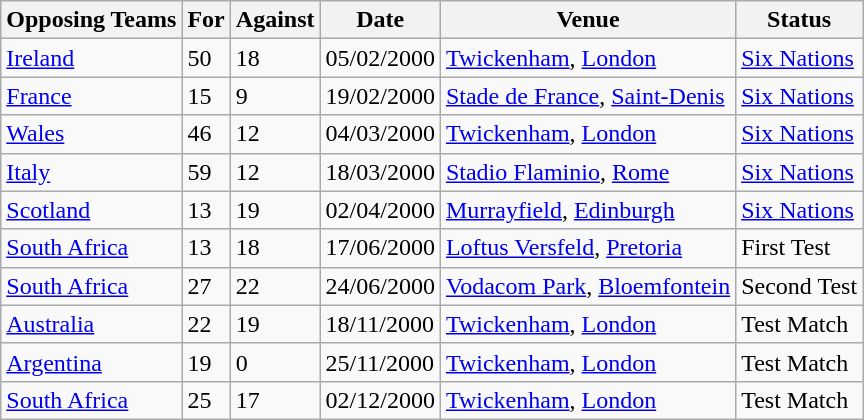<table class="wikitable">
<tr>
<th>Opposing Teams</th>
<th>For</th>
<th>Against</th>
<th>Date</th>
<th>Venue</th>
<th>Status</th>
</tr>
<tr>
<td><a href='#'>Ireland</a></td>
<td>50</td>
<td>18</td>
<td>05/02/2000</td>
<td><a href='#'>Twickenham</a>, <a href='#'>London</a></td>
<td><a href='#'>Six Nations</a></td>
</tr>
<tr>
<td><a href='#'>France</a></td>
<td>15</td>
<td>9</td>
<td>19/02/2000</td>
<td><a href='#'>Stade de France</a>, <a href='#'>Saint-Denis</a></td>
<td><a href='#'>Six Nations</a></td>
</tr>
<tr>
<td><a href='#'>Wales</a></td>
<td>46</td>
<td>12</td>
<td>04/03/2000</td>
<td><a href='#'>Twickenham</a>, <a href='#'>London</a></td>
<td><a href='#'>Six Nations</a></td>
</tr>
<tr>
<td><a href='#'>Italy</a></td>
<td>59</td>
<td>12</td>
<td>18/03/2000</td>
<td><a href='#'>Stadio Flaminio</a>, <a href='#'>Rome</a></td>
<td><a href='#'>Six Nations</a></td>
</tr>
<tr>
<td><a href='#'>Scotland</a></td>
<td>13</td>
<td>19</td>
<td>02/04/2000</td>
<td><a href='#'>Murrayfield</a>, <a href='#'>Edinburgh</a></td>
<td><a href='#'>Six Nations</a></td>
</tr>
<tr>
<td><a href='#'>South Africa</a></td>
<td>13</td>
<td>18</td>
<td>17/06/2000</td>
<td><a href='#'>Loftus Versfeld</a>, <a href='#'>Pretoria</a></td>
<td>First Test</td>
</tr>
<tr>
<td><a href='#'>South Africa</a></td>
<td>27</td>
<td>22</td>
<td>24/06/2000</td>
<td><a href='#'>Vodacom Park</a>, <a href='#'>Bloemfontein</a></td>
<td>Second Test</td>
</tr>
<tr>
<td><a href='#'>Australia</a></td>
<td>22</td>
<td>19</td>
<td>18/11/2000</td>
<td><a href='#'>Twickenham</a>, <a href='#'>London</a></td>
<td>Test Match</td>
</tr>
<tr>
<td><a href='#'>Argentina</a></td>
<td>19</td>
<td>0</td>
<td>25/11/2000</td>
<td><a href='#'>Twickenham</a>, <a href='#'>London</a></td>
<td>Test Match</td>
</tr>
<tr>
<td><a href='#'>South Africa</a></td>
<td>25</td>
<td>17</td>
<td>02/12/2000</td>
<td><a href='#'>Twickenham</a>, <a href='#'>London</a></td>
<td>Test Match</td>
</tr>
</table>
